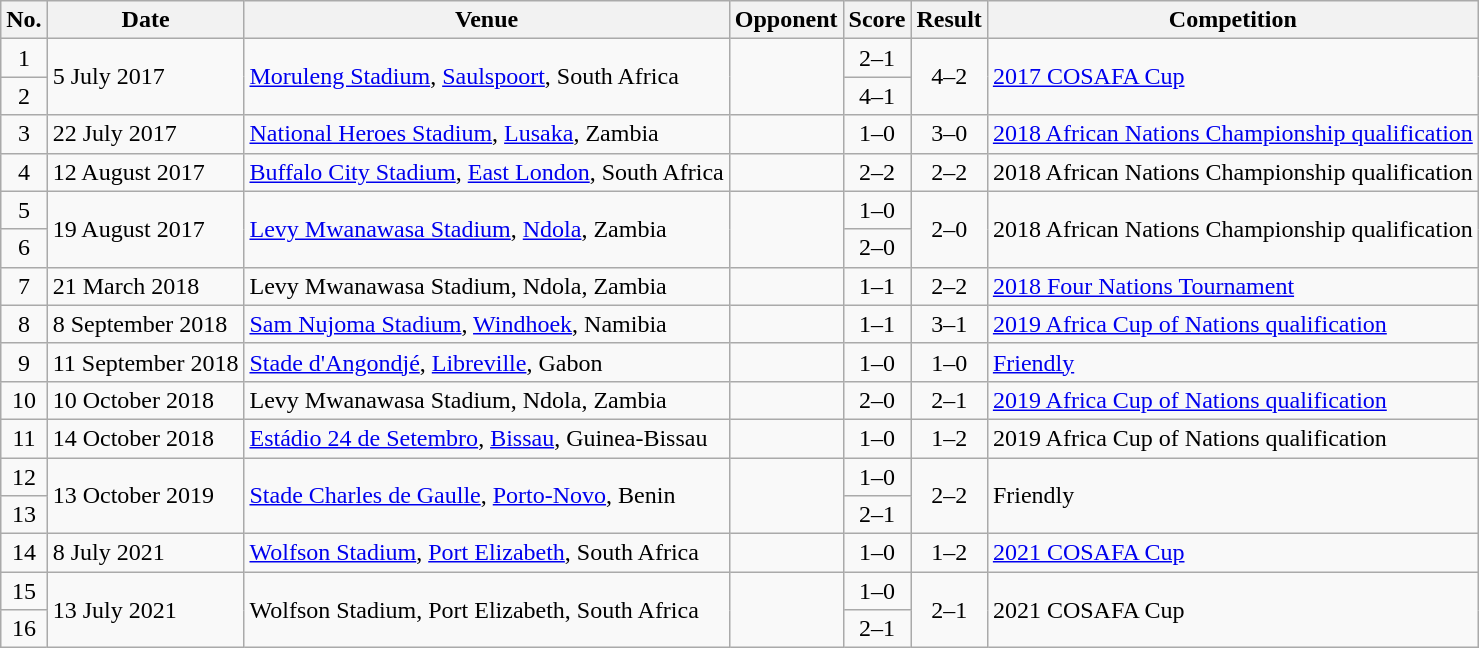<table class="wikitable sortable">
<tr>
<th scope="col">No.</th>
<th scope="col">Date</th>
<th scope="col">Venue</th>
<th scope="col">Opponent</th>
<th scope="col">Score</th>
<th scope="col">Result</th>
<th scope="col">Competition</th>
</tr>
<tr>
<td style="text-align:center">1</td>
<td rowspan="2">5 July 2017</td>
<td rowspan="2"><a href='#'>Moruleng Stadium</a>, <a href='#'>Saulspoort</a>, South Africa</td>
<td rowspan="2"></td>
<td style="text-align:center">2–1</td>
<td style="text-align:center" rowspan="2">4–2</td>
<td rowspan="2"><a href='#'>2017 COSAFA Cup</a></td>
</tr>
<tr>
<td style="text-align:center">2</td>
<td style="text-align:center">4–1</td>
</tr>
<tr>
<td style="text-align:center">3</td>
<td>22 July 2017</td>
<td><a href='#'>National Heroes Stadium</a>, <a href='#'>Lusaka</a>, Zambia</td>
<td></td>
<td style="text-align:center">1–0</td>
<td style="text-align:center">3–0</td>
<td><a href='#'>2018 African Nations Championship qualification</a></td>
</tr>
<tr>
<td style="text-align:center">4</td>
<td>12 August 2017</td>
<td><a href='#'>Buffalo City Stadium</a>, <a href='#'>East London</a>, South Africa</td>
<td></td>
<td style="text-align:center">2–2</td>
<td style="text-align:center">2–2</td>
<td>2018 African Nations Championship qualification</td>
</tr>
<tr>
<td style="text-align:center">5</td>
<td rowspan="2">19 August 2017</td>
<td rowspan="2"><a href='#'>Levy Mwanawasa Stadium</a>, <a href='#'>Ndola</a>, Zambia</td>
<td rowspan="2"></td>
<td style="text-align:center">1–0</td>
<td rowspan="2" style="text-align:center">2–0</td>
<td rowspan="2">2018 African Nations Championship qualification</td>
</tr>
<tr>
<td style="text-align:center">6</td>
<td style="text-align:center">2–0</td>
</tr>
<tr>
<td style="text-align:center">7</td>
<td>21 March 2018</td>
<td>Levy Mwanawasa Stadium, Ndola, Zambia</td>
<td></td>
<td style="text-align:center">1–1</td>
<td style="text-align:center">2–2 </td>
<td><a href='#'>2018 Four Nations Tournament</a></td>
</tr>
<tr>
<td style="text-align:center">8</td>
<td>8 September 2018</td>
<td><a href='#'>Sam Nujoma Stadium</a>, <a href='#'>Windhoek</a>, Namibia</td>
<td></td>
<td style="text-align:center">1–1</td>
<td style="text-align:center">3–1</td>
<td><a href='#'>2019 Africa Cup of Nations qualification</a></td>
</tr>
<tr>
<td style="text-align:center">9</td>
<td>11 September 2018</td>
<td><a href='#'>Stade d'Angondjé</a>, <a href='#'>Libreville</a>, Gabon</td>
<td></td>
<td style="text-align:center">1–0</td>
<td style="text-align:center">1–0</td>
<td><a href='#'>Friendly</a></td>
</tr>
<tr>
<td style="text-align:center">10</td>
<td>10 October 2018</td>
<td>Levy Mwanawasa Stadium, Ndola, Zambia</td>
<td></td>
<td style="text-align:center">2–0</td>
<td style="text-align:center">2–1</td>
<td><a href='#'>2019 Africa Cup of Nations qualification</a></td>
</tr>
<tr>
<td style="text-align:center">11</td>
<td>14 October 2018</td>
<td><a href='#'>Estádio 24 de Setembro</a>, <a href='#'>Bissau</a>, Guinea-Bissau</td>
<td></td>
<td style="text-align:center">1–0</td>
<td style="text-align:center">1–2</td>
<td>2019 Africa Cup of Nations qualification</td>
</tr>
<tr>
<td style="text-align:center">12</td>
<td rowspan="2">13 October 2019</td>
<td rowspan="2"><a href='#'>Stade Charles de Gaulle</a>, <a href='#'>Porto-Novo</a>, Benin</td>
<td rowspan="2"></td>
<td style="text-align:center">1–0</td>
<td style="text-align:center" rowspan="2">2–2</td>
<td rowspan="2">Friendly</td>
</tr>
<tr>
<td style="text-align:center">13</td>
<td style="text-align:center">2–1</td>
</tr>
<tr>
<td style="text-align:center">14</td>
<td>8 July 2021</td>
<td><a href='#'>Wolfson Stadium</a>, <a href='#'>Port Elizabeth</a>, South Africa</td>
<td></td>
<td style="text-align:center">1–0</td>
<td style="text-align:center">1–2</td>
<td><a href='#'>2021 COSAFA Cup</a></td>
</tr>
<tr>
<td style="text-align:center">15</td>
<td rowspan="2">13 July 2021</td>
<td rowspan=2>Wolfson Stadium, Port Elizabeth, South Africa</td>
<td rowspan="2"></td>
<td style="text-align:center">1–0</td>
<td style="text-align:center" rowspan="2">2–1</td>
<td rowspan="2">2021 COSAFA Cup</td>
</tr>
<tr>
<td style="text-align:center">16</td>
<td style="text-align:center">2–1</td>
</tr>
</table>
